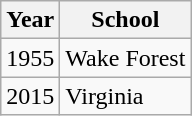<table class="wikitable">
<tr>
<th>Year</th>
<th>School</th>
</tr>
<tr>
<td>1955</td>
<td>Wake Forest</td>
</tr>
<tr>
<td>2015</td>
<td>Virginia</td>
</tr>
</table>
